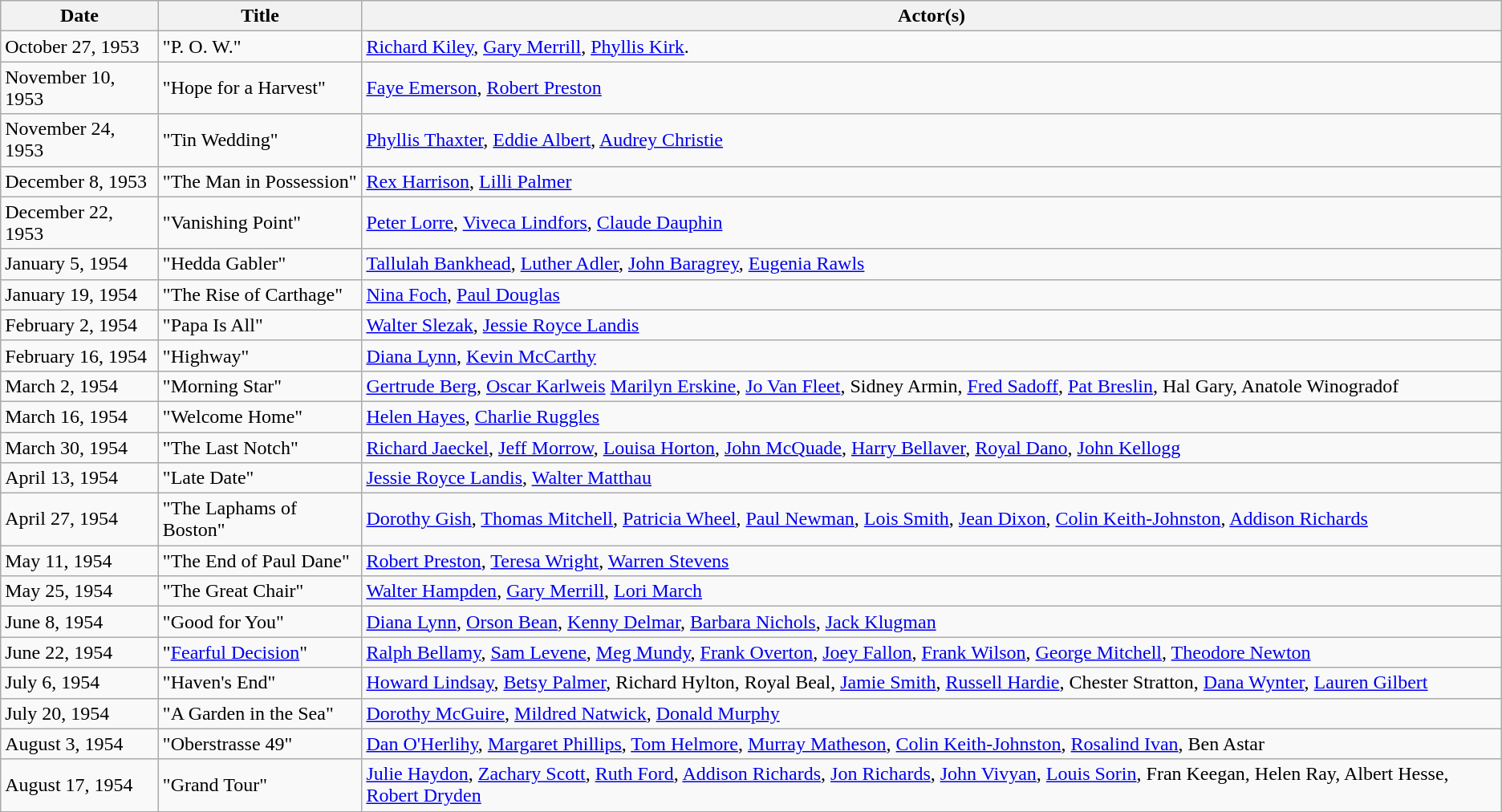<table class="wikitable">
<tr>
<th>Date</th>
<th>Title</th>
<th>Actor(s)</th>
</tr>
<tr>
<td>October 27, 1953</td>
<td>"P. O. W."</td>
<td><a href='#'>Richard Kiley</a>, <a href='#'>Gary Merrill</a>, <a href='#'>Phyllis Kirk</a>.</td>
</tr>
<tr>
<td>November 10, 1953</td>
<td>"Hope for a Harvest"</td>
<td><a href='#'>Faye Emerson</a>, <a href='#'>Robert Preston</a></td>
</tr>
<tr>
<td>November 24, 1953</td>
<td>"Tin Wedding"</td>
<td><a href='#'>Phyllis Thaxter</a>, <a href='#'>Eddie Albert</a>, <a href='#'>Audrey Christie</a></td>
</tr>
<tr>
<td>December 8, 1953</td>
<td>"The Man in Possession"</td>
<td><a href='#'>Rex Harrison</a>, <a href='#'>Lilli Palmer</a></td>
</tr>
<tr>
<td>December 22, 1953</td>
<td>"Vanishing Point"</td>
<td><a href='#'>Peter Lorre</a>, <a href='#'>Viveca Lindfors</a>, <a href='#'>Claude Dauphin</a></td>
</tr>
<tr>
<td>January 5, 1954</td>
<td>"Hedda Gabler"</td>
<td><a href='#'>Tallulah Bankhead</a>, <a href='#'>Luther Adler</a>, <a href='#'>John Baragrey</a>, <a href='#'>Eugenia Rawls</a></td>
</tr>
<tr>
<td>January 19, 1954</td>
<td>"The Rise of Carthage"</td>
<td><a href='#'>Nina Foch</a>, <a href='#'>Paul Douglas</a></td>
</tr>
<tr>
<td>February 2, 1954</td>
<td>"Papa Is All"</td>
<td><a href='#'>Walter Slezak</a>, <a href='#'>Jessie Royce Landis</a></td>
</tr>
<tr>
<td>February 16, 1954</td>
<td>"Highway"</td>
<td><a href='#'>Diana Lynn</a>, <a href='#'>Kevin McCarthy</a></td>
</tr>
<tr>
<td>March 2, 1954</td>
<td>"Morning Star"</td>
<td><a href='#'>Gertrude Berg</a>, <a href='#'>Oscar Karlweis</a> <a href='#'>Marilyn Erskine</a>, <a href='#'>Jo Van Fleet</a>, Sidney Armin, <a href='#'>Fred Sadoff</a>, <a href='#'>Pat Breslin</a>, Hal Gary, Anatole Winogradof</td>
</tr>
<tr>
<td>March 16, 1954</td>
<td>"Welcome Home"</td>
<td><a href='#'>Helen Hayes</a>, <a href='#'>Charlie Ruggles</a></td>
</tr>
<tr>
<td>March 30, 1954</td>
<td>"The Last Notch"</td>
<td><a href='#'>Richard Jaeckel</a>, <a href='#'>Jeff Morrow</a>, <a href='#'>Louisa Horton</a>, <a href='#'>John McQuade</a>, <a href='#'>Harry Bellaver</a>, <a href='#'>Royal Dano</a>, <a href='#'>John Kellogg</a></td>
</tr>
<tr>
<td>April 13, 1954</td>
<td>"Late Date"</td>
<td><a href='#'>Jessie Royce Landis</a>, <a href='#'>Walter Matthau</a></td>
</tr>
<tr>
<td>April 27, 1954</td>
<td>"The Laphams of Boston"</td>
<td><a href='#'>Dorothy Gish</a>, <a href='#'>Thomas Mitchell</a>, <a href='#'>Patricia Wheel</a>, <a href='#'>Paul Newman</a>, <a href='#'>Lois Smith</a>, <a href='#'>Jean Dixon</a>, <a href='#'>Colin Keith-Johnston</a>, <a href='#'>Addison Richards</a></td>
</tr>
<tr>
<td>May 11, 1954</td>
<td>"The End of Paul Dane"</td>
<td><a href='#'>Robert Preston</a>, <a href='#'>Teresa Wright</a>, <a href='#'>Warren Stevens</a></td>
</tr>
<tr>
<td>May 25, 1954</td>
<td>"The Great Chair"</td>
<td><a href='#'>Walter Hampden</a>, <a href='#'>Gary Merrill</a>, <a href='#'>Lori March</a></td>
</tr>
<tr>
<td>June 8, 1954</td>
<td>"Good for You"</td>
<td><a href='#'>Diana Lynn</a>, <a href='#'>Orson Bean</a>, <a href='#'>Kenny Delmar</a>, <a href='#'>Barbara Nichols</a>, <a href='#'>Jack Klugman</a></td>
</tr>
<tr>
<td>June 22, 1954</td>
<td>"<a href='#'>Fearful Decision</a>"</td>
<td><a href='#'>Ralph Bellamy</a>, <a href='#'>Sam Levene</a>, <a href='#'>Meg Mundy</a>, <a href='#'>Frank Overton</a>, <a href='#'>Joey Fallon</a>, <a href='#'>Frank Wilson</a>, <a href='#'>George Mitchell</a>, <a href='#'>Theodore Newton</a></td>
</tr>
<tr>
<td>July 6, 1954</td>
<td>"Haven's End"</td>
<td><a href='#'>Howard Lindsay</a>, <a href='#'>Betsy Palmer</a>, Richard Hylton, Royal Beal, <a href='#'>Jamie Smith</a>, <a href='#'>Russell Hardie</a>, Chester Stratton, <a href='#'>Dana Wynter</a>, <a href='#'>Lauren Gilbert</a></td>
</tr>
<tr>
<td>July 20, 1954</td>
<td>"A Garden in the Sea"</td>
<td><a href='#'>Dorothy McGuire</a>, <a href='#'>Mildred Natwick</a>, <a href='#'>Donald Murphy</a></td>
</tr>
<tr>
<td>August 3, 1954</td>
<td>"Oberstrasse 49"</td>
<td><a href='#'>Dan O'Herlihy</a>, <a href='#'>Margaret Phillips</a>, <a href='#'>Tom Helmore</a>, <a href='#'>Murray Matheson</a>, <a href='#'>Colin Keith-Johnston</a>, <a href='#'>Rosalind Ivan</a>, Ben Astar</td>
</tr>
<tr>
<td>August 17, 1954</td>
<td>"Grand Tour"</td>
<td><a href='#'>Julie Haydon</a>, <a href='#'>Zachary Scott</a>, <a href='#'>Ruth Ford</a>, <a href='#'>Addison Richards</a>, <a href='#'>Jon Richards</a>, <a href='#'>John Vivyan</a>, <a href='#'>Louis Sorin</a>, Fran Keegan, Helen Ray, Albert Hesse, <a href='#'>Robert Dryden</a></td>
</tr>
</table>
